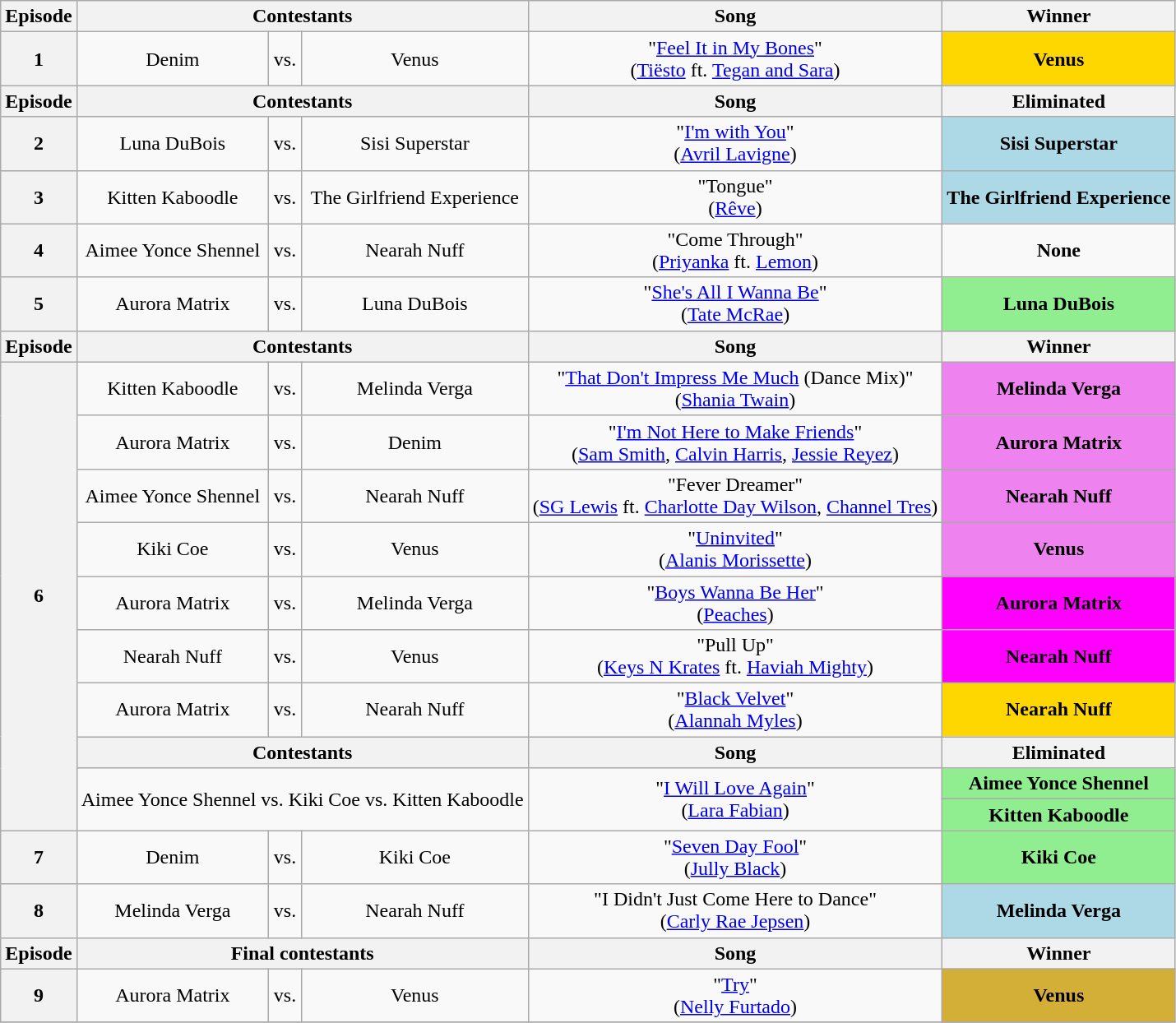<table class="wikitable" style="text-align:center">
<tr>
<th scope="col">Episode</th>
<th scope="col" colspan="3">Contestants</th>
<th scope="col">Song</th>
<th scope="col">Winner</th>
</tr>
<tr>
<th scope="row">1</th>
<td>Denim</td>
<td>vs.</td>
<td>Venus</td>
<td>"<a href='#'>Feel It in My Bones</a>"<br>(<a href='#'>Tiësto</a> ft. <a href='#'>Tegan and Sara</a>)</td>
<td bgcolor="gold"><strong>Venus</strong></td>
</tr>
<tr>
<th scope="col">Episode</th>
<th scope="col" colspan="3">Contestants</th>
<th scope="col">Song</th>
<th scope="col">Eliminated</th>
</tr>
<tr>
<th scope="row">2</th>
<td>Luna DuBois</td>
<td>vs.</td>
<td>Sisi Superstar</td>
<td>"<a href='#'>I'm with You</a>"<br>(<a href='#'>Avril Lavigne</a>)</td>
<td bgcolor="lightblue"><strong>Sisi Superstar</strong></td>
</tr>
<tr>
<th scope="row">3</th>
<td>Kitten Kaboodle</td>
<td>vs.</td>
<td nowrap>The Girlfriend Experience</td>
<td>"Tongue"<br>(<a href='#'>Rêve</a>)</td>
<td bgcolor="lightblue" nowrap><strong>The Girlfriend Experience</strong></td>
</tr>
<tr>
<th scope="row">4</th>
<td nowrap>Aimee Yonce Shennel</td>
<td>vs.</td>
<td>Nearah Nuff</td>
<td>"Come Through"<br>(<a href='#'>Priyanka</a> ft. <a href='#'>Lemon</a>)</td>
<td><strong>None</strong></td>
</tr>
<tr>
<th scope="row">5</th>
<td>Aurora Matrix</td>
<td>vs.</td>
<td>Luna DuBois</td>
<td>"<a href='#'>She's All I Wanna Be</a>"<br>(<a href='#'>Tate McRae</a>)</td>
<td bgcolor="lightgreen"><strong>Luna DuBois</strong></td>
</tr>
<tr>
<th scope="col">Episode</th>
<th scope="col" colspan="3">Contestants</th>
<th scope="col">Song</th>
<th scope="col">Winner</th>
</tr>
<tr>
<th scope="row" rowspan="10">6</th>
<td>Kitten Kaboodle</td>
<td>vs.</td>
<td>Melinda Verga</td>
<td>"<a href='#'>That Don't Impress Me Much</a> (Dance Mix)"<br>(<a href='#'>Shania Twain</a>)</td>
<td bgcolor="violet"><strong>Melinda Verga</strong></td>
</tr>
<tr>
<td>Aurora Matrix</td>
<td>vs.</td>
<td>Denim</td>
<td>"<a href='#'>I'm Not Here to Make Friends</a>"<br>(<a href='#'>Sam Smith</a>, <a href='#'>Calvin Harris</a>, <a href='#'>Jessie Reyez</a>)</td>
<td bgcolor="violet"><strong>Aurora Matrix</strong></td>
</tr>
<tr>
<td>Aimee Yonce Shennel</td>
<td>vs.</td>
<td>Nearah Nuff</td>
<td nowrap>"Fever Dreamer"<br>(<a href='#'>SG Lewis</a> ft. <a href='#'>Charlotte Day Wilson</a>, <a href='#'>Channel Tres</a>)</td>
<td bgcolor="violet"><strong>Nearah Nuff</strong></td>
</tr>
<tr>
<td>Kiki Coe</td>
<td>vs.</td>
<td>Venus</td>
<td>"<a href='#'>Uninvited</a>"<br>(<a href='#'>Alanis Morissette</a>)</td>
<td bgcolor="violet"><strong>Venus</strong></td>
</tr>
<tr>
<td>Aurora Matrix</td>
<td>vs.</td>
<td>Melinda Verga</td>
<td>"<a href='#'>Boys Wanna Be Her</a>"<br>(<a href='#'>Peaches</a>)</td>
<td bgcolor="fuchsia "><strong>Aurora Matrix</strong></td>
</tr>
<tr>
<td>Nearah Nuff</td>
<td>vs.</td>
<td>Venus</td>
<td>"Pull Up"<br>(<a href='#'>Keys N Krates</a> ft. <a href='#'>Haviah Mighty</a>)</td>
<td bgcolor="fuchsia "><strong>Nearah Nuff</strong></td>
</tr>
<tr>
<td>Aurora Matrix</td>
<td>vs.</td>
<td>Nearah Nuff</td>
<td>"<a href='#'>Black Velvet</a>"<br>(<a href='#'>Alannah Myles</a>)</td>
<td bgcolor="gold "><strong>Nearah Nuff</strong></td>
</tr>
<tr>
<th scope="col" colspan="3">Contestants</th>
<th scope="col">Song</th>
<th scope="col">Eliminated</th>
</tr>
<tr>
<td rowspan="2" colspan="3">Aimee Yonce Shennel vs. Kiki Coe vs. Kitten Kaboodle</td>
<td rowspan="2">"<a href='#'>I Will Love Again</a>"<br>(<a href='#'>Lara Fabian</a>)</td>
<td bgcolor="lightgreen"><strong>Aimee Yonce Shennel</strong></td>
</tr>
<tr>
<td bgcolor="lightgreen"><strong>Kitten Kaboodle</strong></td>
</tr>
<tr>
<th scope="row">7</th>
<td>Denim</td>
<td>vs.</td>
<td>Kiki Coe</td>
<td>"<a href='#'>Seven Day Fool</a>"<br>(<a href='#'>Jully Black</a>)</td>
<td bgcolor="lightgreen"><strong>Kiki Coe</strong></td>
</tr>
<tr>
<th scope="row">8</th>
<td>Melinda Verga</td>
<td>vs.</td>
<td>Nearah Nuff</td>
<td>"I Didn't Just Come Here to Dance"<br>(<a href='#'>Carly Rae Jepsen</a>)</td>
<td bgcolor="lightblue"><strong>Melinda Verga</strong></td>
</tr>
<tr>
<th scope="col">Episode</th>
<th scope="col" colspan="3">Final contestants</th>
<th scope="col">Song</th>
<th scope="col">Winner</th>
</tr>
<tr>
<th scope="row">9</th>
<td>Aurora Matrix</td>
<td>vs.</td>
<td>Venus</td>
<td>"<a href='#'>Try</a>"<br>(<a href='#'>Nelly Furtado</a>)</td>
<td bgcolor="#D4AF37"><strong>Venus</strong></td>
</tr>
<tr>
</tr>
</table>
